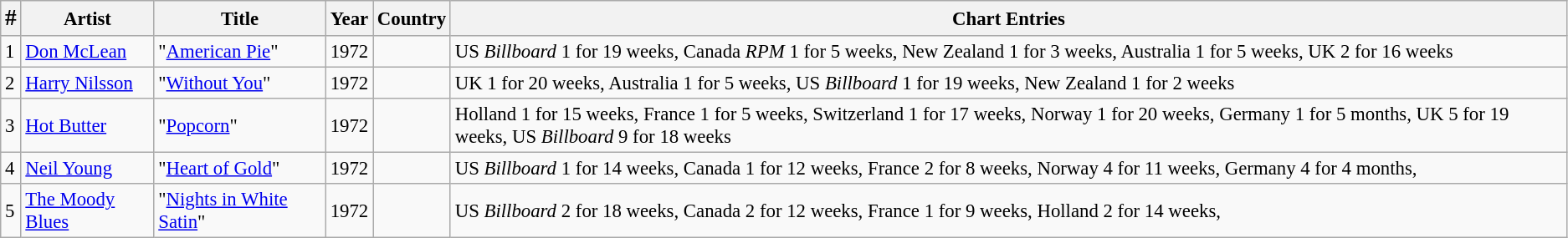<table class="wikitable" style="font-size:95%;">
<tr>
<th><big>#</big></th>
<th>Artist</th>
<th>Title</th>
<th>Year</th>
<th>Country</th>
<th>Chart Entries</th>
</tr>
<tr>
<td>1</td>
<td><a href='#'>Don McLean</a></td>
<td>"<a href='#'>American Pie</a>"</td>
<td>1972</td>
<td></td>
<td>US <em>Billboard</em> 1 for 19 weeks, Canada <em>RPM</em> 1 for 5 weeks, New Zealand 1 for 3 weeks, Australia 1 for 5 weeks, UK 2 for 16 weeks</td>
</tr>
<tr>
<td>2</td>
<td><a href='#'>Harry Nilsson</a></td>
<td>"<a href='#'>Without You</a>"</td>
<td>1972</td>
<td></td>
<td>UK  1 for 20 weeks, Australia  1 for 5 weeks, US <em>Billboard</em> 1 for 19 weeks, New Zealand  1 for 2 weeks</td>
</tr>
<tr '>
<td>3</td>
<td><a href='#'>Hot Butter</a></td>
<td>"<a href='#'>Popcorn</a>"</td>
<td>1972</td>
<td></td>
<td>Holland 1 for 15 weeks, France 1 for 5 weeks, Switzerland 1 for 17 weeks, Norway 1 for 20 weeks, Germany 1 for 5 months, UK 5 for 19 weeks, US <em>Billboard</em> 9 for 18 weeks</td>
</tr>
<tr>
<td>4</td>
<td><a href='#'>Neil Young</a></td>
<td>"<a href='#'>Heart of Gold</a>"</td>
<td>1972</td>
<td></td>
<td>US <em>Billboard</em> 1 for 14 weeks, Canada 1 for 12 weeks, France 2 for 8 weeks, Norway 4 for 11 weeks, Germany 4 for 4 months,</td>
</tr>
<tr>
<td>5</td>
<td><a href='#'>The Moody Blues</a></td>
<td>"<a href='#'>Nights in White Satin</a>"</td>
<td>1972</td>
<td></td>
<td>US <em>Billboard</em> 2 for 18 weeks, Canada 2 for 12 weeks, France 1 for 9 weeks, Holland 2 for 14 weeks,</td>
</tr>
</table>
